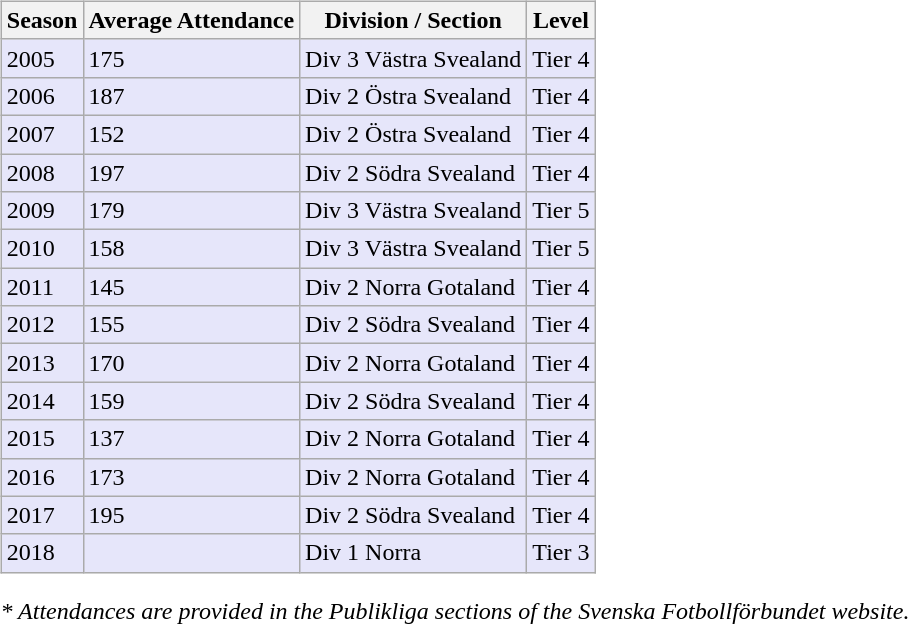<table>
<tr>
<td valign="top" width=0%><br><table class="wikitable">
<tr style="background:#f0f6fa;">
<th><strong>Season</strong></th>
<th><strong>Average Attendance</strong></th>
<th><strong>Division / Section</strong></th>
<th><strong>Level</strong></th>
</tr>
<tr>
<td style="background:#E6E6FA;">2005</td>
<td style="background:#E6E6FA;">175</td>
<td style="background:#E6E6FA;">Div 3 Västra Svealand</td>
<td style="background:#E6E6FA;">Tier 4</td>
</tr>
<tr>
<td style="background:#E6E6FA;">2006</td>
<td style="background:#E6E6FA;">187</td>
<td style="background:#E6E6FA;">Div 2 Östra Svealand</td>
<td style="background:#E6E6FA;">Tier 4</td>
</tr>
<tr>
<td style="background:#E6E6FA;">2007</td>
<td style="background:#E6E6FA;">152</td>
<td style="background:#E6E6FA;">Div 2 Östra Svealand</td>
<td style="background:#E6E6FA;">Tier 4</td>
</tr>
<tr>
<td style="background:#E6E6FA;">2008</td>
<td style="background:#E6E6FA;">197</td>
<td style="background:#E6E6FA;">Div 2 Södra Svealand</td>
<td style="background:#E6E6FA;">Tier 4</td>
</tr>
<tr>
<td style="background:#E6E6FA;">2009</td>
<td style="background:#E6E6FA;">179</td>
<td style="background:#E6E6FA;">Div 3 Västra Svealand</td>
<td style="background:#E6E6FA;">Tier 5</td>
</tr>
<tr>
<td style="background:#E6E6FA;">2010</td>
<td style="background:#E6E6FA;">158</td>
<td style="background:#E6E6FA;">Div 3 Västra Svealand</td>
<td style="background:#E6E6FA;">Tier 5</td>
</tr>
<tr>
<td style="background:#E6E6FA;">2011</td>
<td style="background:#E6E6FA;">145</td>
<td style="background:#E6E6FA;">Div 2 Norra Gotaland</td>
<td style="background:#E6E6FA;">Tier 4</td>
</tr>
<tr>
<td style="background:#E6E6FA;">2012</td>
<td style="background:#E6E6FA;">155</td>
<td style="background:#E6E6FA;">Div 2 Södra Svealand</td>
<td style="background:#E6E6FA;">Tier 4</td>
</tr>
<tr>
<td style="background:#E6E6FA;">2013</td>
<td style="background:#E6E6FA;">170</td>
<td style="background:#E6E6FA;">Div 2 Norra Gotaland</td>
<td style="background:#E6E6FA;">Tier 4</td>
</tr>
<tr>
<td style="background:#E6E6FA;">2014</td>
<td style="background:#E6E6FA;">159</td>
<td style="background:#E6E6FA;">Div 2 Södra Svealand</td>
<td style="background:#E6E6FA;">Tier 4</td>
</tr>
<tr>
<td style="background:#E6E6FA;">2015</td>
<td style="background:#E6E6FA;">137</td>
<td style="background:#E6E6FA;">Div 2 Norra Gotaland</td>
<td style="background:#E6E6FA;">Tier 4</td>
</tr>
<tr>
<td style="background:#E6E6FA;">2016</td>
<td style="background:#E6E6FA;">173</td>
<td style="background:#E6E6FA;">Div 2 Norra Gotaland</td>
<td style="background:#E6E6FA;">Tier 4</td>
</tr>
<tr>
<td style="background:#E6E6FA;">2017</td>
<td style="background:#E6E6FA;">195</td>
<td style="background:#E6E6FA;">Div 2 Södra Svealand</td>
<td style="background:#E6E6FA;">Tier 4</td>
</tr>
<tr>
<td style="background:#E6E6FA;">2018</td>
<td style="background:#E6E6FA;"></td>
<td style="background:#E6E6FA;">Div 1 Norra</td>
<td style="background:#E6E6FA;">Tier 3</td>
</tr>
</table>
<em>* Attendances are provided in the Publikliga sections of the Svenska Fotbollförbundet website.</em> </td>
</tr>
</table>
